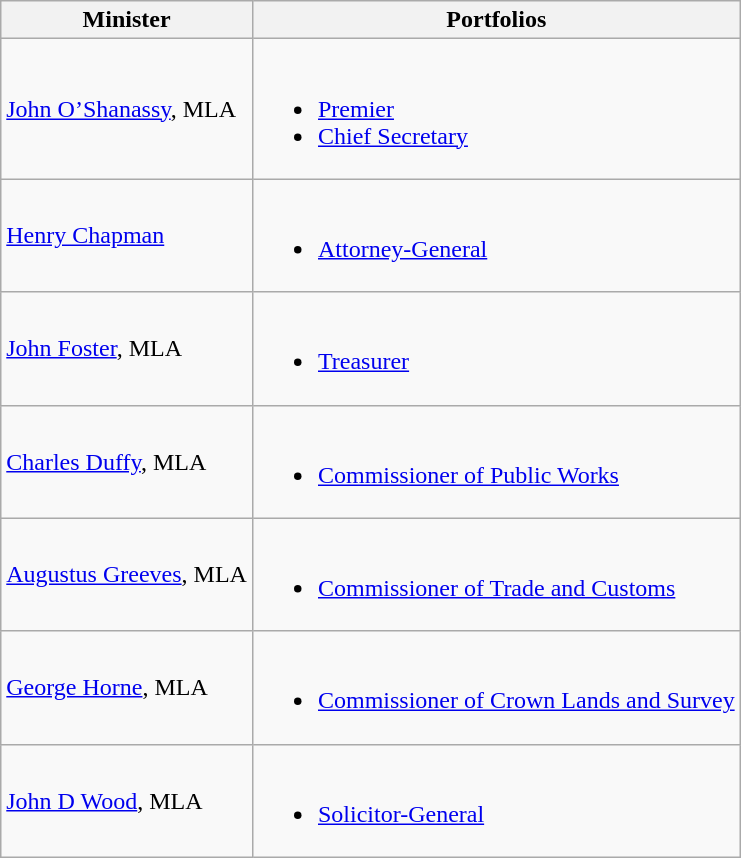<table class="wikitable">
<tr>
<th>Minister</th>
<th>Portfolios</th>
</tr>
<tr>
<td><a href='#'>John O’Shanassy</a>, MLA</td>
<td><br><ul><li><a href='#'>Premier</a></li><li><a href='#'>Chief Secretary</a></li></ul></td>
</tr>
<tr>
<td><a href='#'>Henry Chapman</a></td>
<td><br><ul><li><a href='#'>Attorney-General</a></li></ul></td>
</tr>
<tr>
<td><a href='#'>John Foster</a>, MLA</td>
<td><br><ul><li><a href='#'>Treasurer</a></li></ul></td>
</tr>
<tr>
<td><a href='#'>Charles Duffy</a>, MLA</td>
<td><br><ul><li><a href='#'>Commissioner of Public Works</a></li></ul></td>
</tr>
<tr>
<td><a href='#'>Augustus Greeves</a>, MLA</td>
<td><br><ul><li><a href='#'>Commissioner of Trade and Customs</a></li></ul></td>
</tr>
<tr>
<td><a href='#'>George Horne</a>, MLA</td>
<td><br><ul><li><a href='#'>Commissioner of Crown Lands and Survey</a></li></ul></td>
</tr>
<tr>
<td><a href='#'>John D Wood</a>, MLA</td>
<td><br><ul><li><a href='#'>Solicitor-General</a></li></ul></td>
</tr>
</table>
